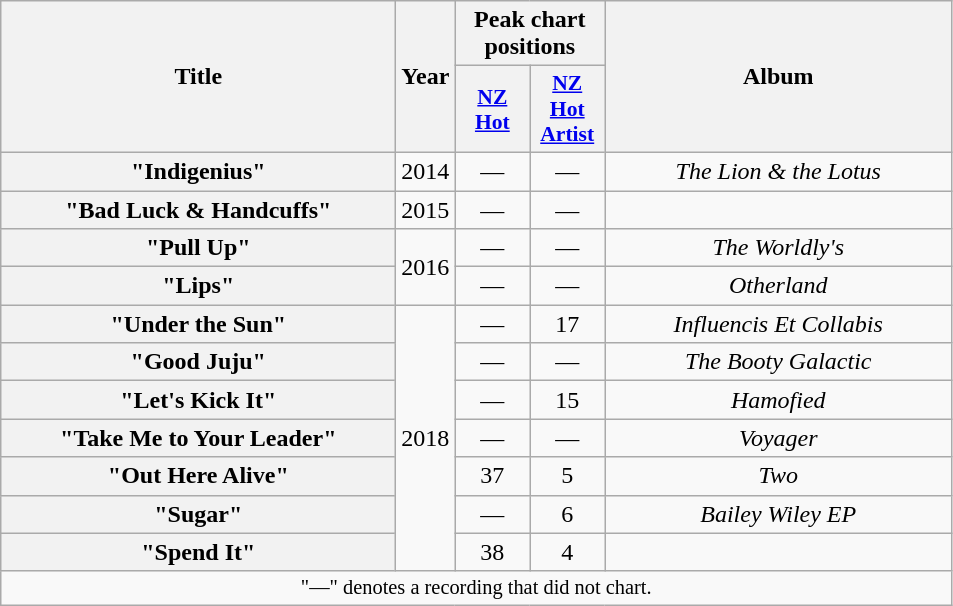<table class="wikitable plainrowheaders" style="text-align:center;">
<tr>
<th scope="col" rowspan="2" style="width:16em;">Title</th>
<th scope="col" rowspan="2" style="width:1em;">Year</th>
<th scope="col" colspan="2">Peak chart positions</th>
<th scope="col" rowspan="2" style="width:14em;">Album</th>
</tr>
<tr>
<th scope="col" style="width:3em;font-size:90%;"><a href='#'>NZ<br>Hot</a><br></th>
<th scope="col" style="width:3em;font-size:90%;"><a href='#'>NZ<br>Hot<br>Artist</a><br></th>
</tr>
<tr>
<th scope="row">"Indigenius"<br></th>
<td>2014</td>
<td>—</td>
<td>—</td>
<td><em>The Lion & the Lotus</em></td>
</tr>
<tr>
<th scope="row">"Bad Luck & Handcuffs"<br></th>
<td>2015</td>
<td>—</td>
<td>—</td>
<td></td>
</tr>
<tr>
<th scope="row">"Pull Up"<br></th>
<td rowspan="2">2016</td>
<td>—</td>
<td>—</td>
<td><em>The Worldly's</em></td>
</tr>
<tr>
<th scope="row">"Lips"<br></th>
<td>—</td>
<td>—</td>
<td><em>Otherland</em></td>
</tr>
<tr>
<th scope="row">"Under the Sun"<br></th>
<td rowspan="7">2018</td>
<td>—</td>
<td>17</td>
<td><em>Influencis Et Collabis</em></td>
</tr>
<tr>
<th scope="row">"Good Juju"<br></th>
<td>—</td>
<td>—</td>
<td><em>The Booty Galactic</em></td>
</tr>
<tr>
<th scope="row">"Let's Kick It"<br></th>
<td>—</td>
<td>15</td>
<td><em>Hamofied</em></td>
</tr>
<tr>
<th scope="row">"Take Me to Your Leader"<br></th>
<td>—</td>
<td>—</td>
<td><em>Voyager</em></td>
</tr>
<tr>
<th scope="row">"Out Here Alive"<br></th>
<td>37</td>
<td>5</td>
<td><em>Two</em></td>
</tr>
<tr>
<th scope="row">"Sugar"<br></th>
<td>—</td>
<td>6</td>
<td><em>Bailey Wiley EP</em></td>
</tr>
<tr>
<th scope="row">"Spend It"<br></th>
<td>38</td>
<td>4</td>
<td></td>
</tr>
<tr>
<td colspan="8" style="font-size:85%;">"—" denotes a recording that did not chart.</td>
</tr>
</table>
